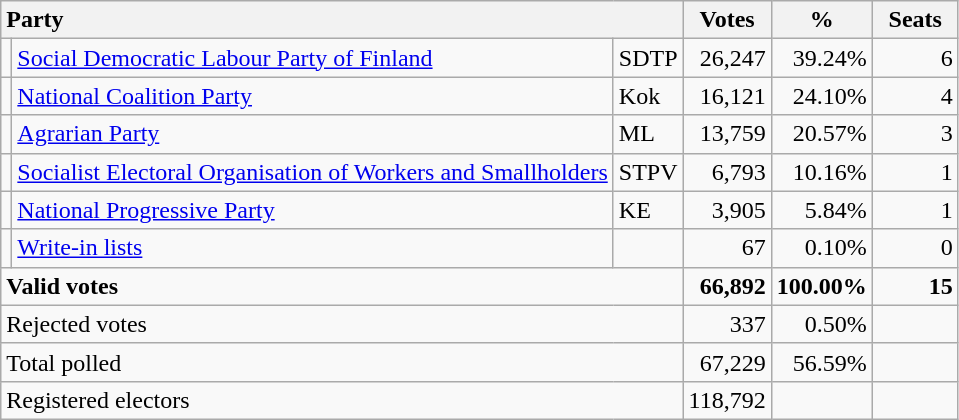<table class="wikitable" border="1" style="text-align:right;">
<tr>
<th style="text-align:left;" colspan=3>Party</th>
<th align=center width="50">Votes</th>
<th align=center width="50">%</th>
<th align=center width="50">Seats</th>
</tr>
<tr>
<td></td>
<td align=left style="white-space: nowrap;"><a href='#'>Social Democratic Labour Party of Finland</a></td>
<td align=left>SDTP</td>
<td>26,247</td>
<td>39.24%</td>
<td>6</td>
</tr>
<tr>
<td></td>
<td align=left><a href='#'>National Coalition Party</a></td>
<td align=left>Kok</td>
<td>16,121</td>
<td>24.10%</td>
<td>4</td>
</tr>
<tr>
<td></td>
<td align=left><a href='#'>Agrarian Party</a></td>
<td align=left>ML</td>
<td>13,759</td>
<td>20.57%</td>
<td>3</td>
</tr>
<tr>
<td></td>
<td align=left><a href='#'>Socialist Electoral Organisation of Workers and Smallholders</a></td>
<td align=left>STPV</td>
<td>6,793</td>
<td>10.16%</td>
<td>1</td>
</tr>
<tr>
<td></td>
<td align=left><a href='#'>National Progressive Party</a></td>
<td align=left>KE</td>
<td>3,905</td>
<td>5.84%</td>
<td>1</td>
</tr>
<tr>
<td></td>
<td align=left><a href='#'>Write-in lists</a></td>
<td align=left></td>
<td>67</td>
<td>0.10%</td>
<td>0</td>
</tr>
<tr style="font-weight:bold">
<td align=left colspan=3>Valid votes</td>
<td>66,892</td>
<td>100.00%</td>
<td>15</td>
</tr>
<tr>
<td align=left colspan=3>Rejected votes</td>
<td>337</td>
<td>0.50%</td>
<td></td>
</tr>
<tr>
<td align=left colspan=3>Total polled</td>
<td>67,229</td>
<td>56.59%</td>
<td></td>
</tr>
<tr>
<td align=left colspan=3>Registered electors</td>
<td>118,792</td>
<td></td>
<td></td>
</tr>
</table>
